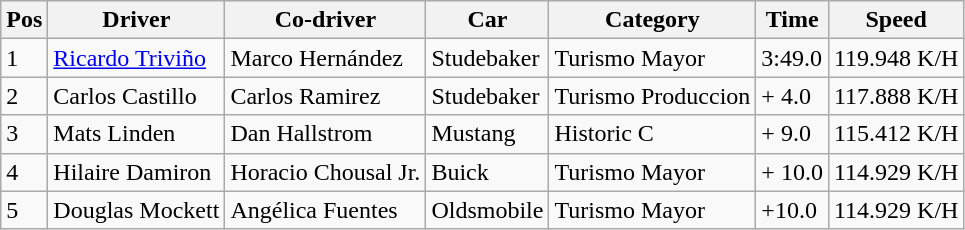<table class="wikitable">
<tr>
<th>Pos</th>
<th>Driver</th>
<th>Co-driver</th>
<th>Car</th>
<th>Category</th>
<th>Time</th>
<th>Speed</th>
</tr>
<tr>
<td>1</td>
<td> <a href='#'>Ricardo Triviño</a></td>
<td> Marco Hernández</td>
<td>Studebaker</td>
<td>Turismo Mayor</td>
<td>3:49.0</td>
<td>119.948 K/H</td>
</tr>
<tr>
<td>2</td>
<td> Carlos Castillo</td>
<td> Carlos Ramirez</td>
<td>Studebaker</td>
<td>Turismo Produccion</td>
<td>+ 4.0</td>
<td>117.888 K/H</td>
</tr>
<tr>
<td>3</td>
<td> Mats Linden</td>
<td> Dan Hallstrom</td>
<td>Mustang</td>
<td>Historic C</td>
<td>+ 9.0</td>
<td>115.412 K/H</td>
</tr>
<tr>
<td>4</td>
<td> Hilaire Damiron</td>
<td> Horacio Chousal Jr.</td>
<td>Buick</td>
<td>Turismo Mayor</td>
<td>+ 10.0</td>
<td>114.929 K/H</td>
</tr>
<tr>
<td>5</td>
<td> Douglas Mockett</td>
<td> Angélica Fuentes</td>
<td>Oldsmobile</td>
<td>Turismo Mayor</td>
<td>+10.0</td>
<td>114.929 K/H</td>
</tr>
</table>
